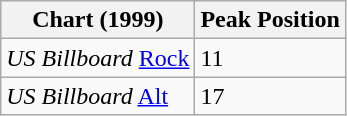<table class="wikitable">
<tr>
<th>Chart (1999)</th>
<th>Peak Position</th>
</tr>
<tr>
<td><em>US Billboard</em> <a href='#'>Rock</a></td>
<td>11</td>
</tr>
<tr>
<td><em>US Billboard</em> <a href='#'>Alt</a></td>
<td>17</td>
</tr>
</table>
